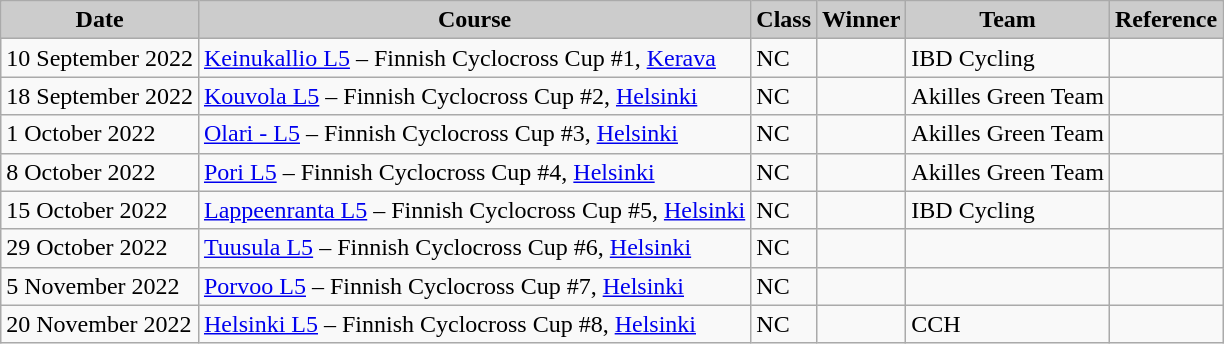<table class="wikitable sortable alternance ">
<tr>
<th scope="col" style="background-color:#CCCCCC;">Date</th>
<th scope="col" style="background-color:#CCCCCC;">Course</th>
<th scope="col" style="background-color:#CCCCCC;">Class</th>
<th scope="col" style="background-color:#CCCCCC;">Winner</th>
<th scope="col" style="background-color:#CCCCCC;">Team</th>
<th scope="col" style="background-color:#CCCCCC;">Reference</th>
</tr>
<tr>
<td>10 September 2022</td>
<td> <a href='#'>Keinukallio L5</a> – Finnish Cyclocross Cup #1, <a href='#'>Kerava</a></td>
<td>NC</td>
<td></td>
<td>IBD Cycling</td>
<td></td>
</tr>
<tr>
<td>18 September 2022</td>
<td> <a href='#'>Kouvola L5</a> – Finnish Cyclocross Cup #2, <a href='#'>Helsinki</a></td>
<td>NC</td>
<td></td>
<td>Akilles Green Team</td>
<td></td>
</tr>
<tr>
<td>1 October 2022</td>
<td> <a href='#'>Olari - L5</a> – Finnish Cyclocross Cup #3, <a href='#'>Helsinki</a></td>
<td>NC</td>
<td></td>
<td>Akilles Green Team</td>
<td></td>
</tr>
<tr>
<td>8 October 2022</td>
<td> <a href='#'>Pori L5</a> – Finnish Cyclocross Cup #4, <a href='#'>Helsinki</a></td>
<td>NC</td>
<td></td>
<td>Akilles Green Team</td>
<td></td>
</tr>
<tr>
<td>15 October 2022</td>
<td> <a href='#'>Lappeenranta L5</a> – Finnish Cyclocross Cup #5, <a href='#'>Helsinki</a></td>
<td>NC</td>
<td></td>
<td>IBD Cycling</td>
<td></td>
</tr>
<tr>
<td>29 October 2022</td>
<td> <a href='#'>Tuusula L5</a> – Finnish Cyclocross Cup #6, <a href='#'>Helsinki</a></td>
<td>NC</td>
<td></td>
<td></td>
<td></td>
</tr>
<tr>
<td>5 November 2022</td>
<td> <a href='#'>Porvoo L5</a> – Finnish Cyclocross Cup #7, <a href='#'>Helsinki</a></td>
<td>NC</td>
<td></td>
<td></td>
<td></td>
</tr>
<tr>
<td>20 November 2022</td>
<td> <a href='#'>Helsinki L5</a> – Finnish Cyclocross Cup #8, <a href='#'>Helsinki</a></td>
<td>NC</td>
<td></td>
<td>CCH</td>
<td></td>
</tr>
</table>
